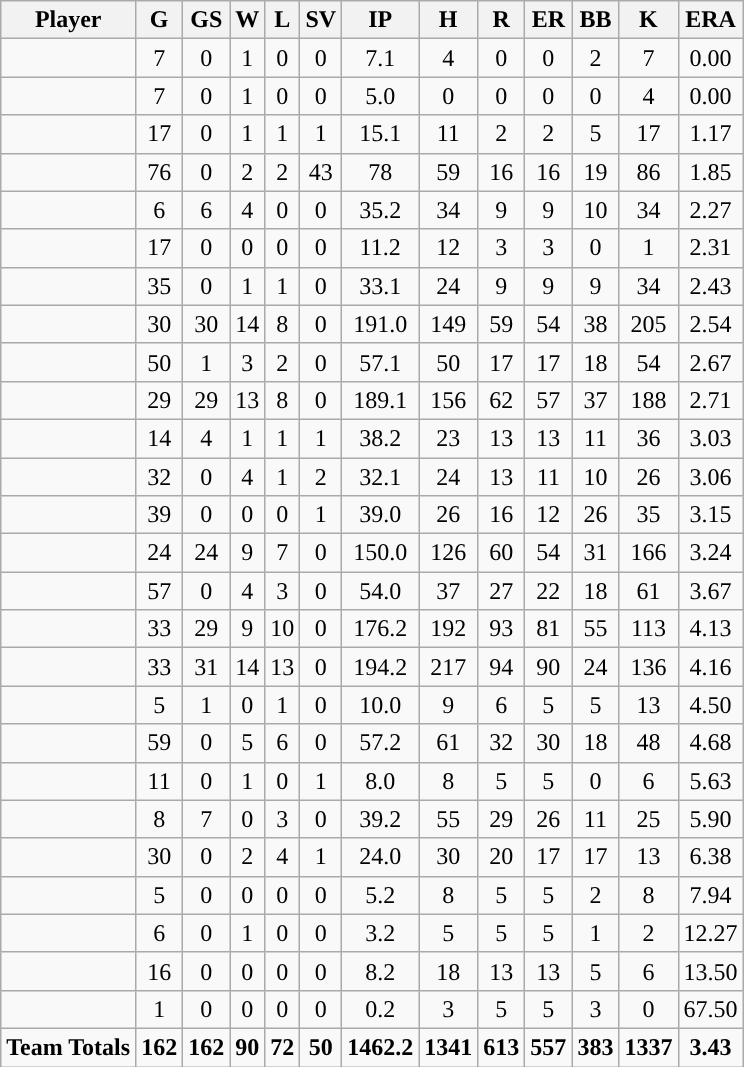<table class="wikitable sortable" style="text-align:center">
<tr>
<th>Player</th>
<th>G</th>
<th>GS</th>
<th>W</th>
<th>L</th>
<th>SV</th>
<th>IP</th>
<th>H</th>
<th>R</th>
<th>ER</th>
<th>BB</th>
<th>K</th>
<th>ERA</th>
</tr>
<tr>
<td></td>
<td>7</td>
<td>0</td>
<td>1</td>
<td>0</td>
<td>0</td>
<td>7.1</td>
<td>4</td>
<td>0</td>
<td>0</td>
<td>2</td>
<td>7</td>
<td>0.00</td>
</tr>
<tr>
<td></td>
<td>7</td>
<td>0</td>
<td>1</td>
<td>0</td>
<td>0</td>
<td>5.0</td>
<td>0</td>
<td>0</td>
<td>0</td>
<td>0</td>
<td>4</td>
<td>0.00</td>
</tr>
<tr>
<td></td>
<td>17</td>
<td>0</td>
<td>1</td>
<td>1</td>
<td>1</td>
<td>15.1</td>
<td>11</td>
<td>2</td>
<td>2</td>
<td>5</td>
<td>17</td>
<td>1.17</td>
</tr>
<tr>
<td><strong></strong></td>
<td>76</td>
<td>0</td>
<td>2</td>
<td>2</td>
<td>43</td>
<td>78</td>
<td>59</td>
<td>16</td>
<td>16</td>
<td>19</td>
<td>86</td>
<td>1.85</td>
</tr>
<tr>
<td><strong></strong></td>
<td>6</td>
<td>6</td>
<td>4</td>
<td>0</td>
<td>0</td>
<td>35.2</td>
<td>34</td>
<td>9</td>
<td>9</td>
<td>10</td>
<td>34</td>
<td>2.27</td>
</tr>
<tr>
<td></td>
<td>17</td>
<td>0</td>
<td>0</td>
<td>0</td>
<td>0</td>
<td>11.2</td>
<td>12</td>
<td>3</td>
<td>3</td>
<td>0</td>
<td>1</td>
<td>2.31</td>
</tr>
<tr>
<td></td>
<td>35</td>
<td>0</td>
<td>1</td>
<td>1</td>
<td>0</td>
<td>33.1</td>
<td>24</td>
<td>9</td>
<td>9</td>
<td>9</td>
<td>34</td>
<td>2.43</td>
</tr>
<tr>
<td><strong></strong></td>
<td>30</td>
<td>30</td>
<td>14</td>
<td>8</td>
<td>0</td>
<td>191.0</td>
<td>149</td>
<td>59</td>
<td>54</td>
<td>38</td>
<td>205</td>
<td>2.54</td>
</tr>
<tr>
<td></td>
<td>50</td>
<td>1</td>
<td>3</td>
<td>2</td>
<td>0</td>
<td>57.1</td>
<td>50</td>
<td>17</td>
<td>17</td>
<td>18</td>
<td>54</td>
<td>2.67</td>
</tr>
<tr>
<td></td>
<td>29</td>
<td>29</td>
<td>13</td>
<td>8</td>
<td>0</td>
<td>189.1</td>
<td>156</td>
<td>62</td>
<td>57</td>
<td>37</td>
<td>188</td>
<td>2.71</td>
</tr>
<tr>
<td></td>
<td>14</td>
<td>4</td>
<td>1</td>
<td>1</td>
<td>1</td>
<td>38.2</td>
<td>23</td>
<td>13</td>
<td>13</td>
<td>11</td>
<td>36</td>
<td>3.03</td>
</tr>
<tr>
<td></td>
<td>32</td>
<td>0</td>
<td>4</td>
<td>1</td>
<td>2</td>
<td>32.1</td>
<td>24</td>
<td>13</td>
<td>11</td>
<td>10</td>
<td>26</td>
<td>3.06</td>
</tr>
<tr>
<td></td>
<td>39</td>
<td>0</td>
<td>0</td>
<td>0</td>
<td>1</td>
<td>39.0</td>
<td>26</td>
<td>16</td>
<td>12</td>
<td>26</td>
<td>35</td>
<td>3.15</td>
</tr>
<tr>
<td><strong></strong></td>
<td>24</td>
<td>24</td>
<td>9</td>
<td>7</td>
<td>0</td>
<td>150.0</td>
<td>126</td>
<td>60</td>
<td>54</td>
<td>31</td>
<td>166</td>
<td>3.24</td>
</tr>
<tr>
<td></td>
<td>57</td>
<td>0</td>
<td>4</td>
<td>3</td>
<td>0</td>
<td>54.0</td>
<td>37</td>
<td>27</td>
<td>22</td>
<td>18</td>
<td>61</td>
<td>3.67</td>
</tr>
<tr>
<td></td>
<td>33</td>
<td>29</td>
<td>9</td>
<td>10</td>
<td>0</td>
<td>176.2</td>
<td>192</td>
<td>93</td>
<td>81</td>
<td>55</td>
<td>113</td>
<td>4.13</td>
</tr>
<tr>
<td></td>
<td>33</td>
<td>31</td>
<td>14</td>
<td>13</td>
<td>0</td>
<td>194.2</td>
<td>217</td>
<td>94</td>
<td>90</td>
<td>24</td>
<td>136</td>
<td>4.16</td>
</tr>
<tr>
<td></td>
<td>5</td>
<td>1</td>
<td>0</td>
<td>1</td>
<td>0</td>
<td>10.0</td>
<td>9</td>
<td>6</td>
<td>5</td>
<td>5</td>
<td>13</td>
<td>4.50</td>
</tr>
<tr>
<td></td>
<td>59</td>
<td>0</td>
<td>5</td>
<td>6</td>
<td>0</td>
<td>57.2</td>
<td>61</td>
<td>32</td>
<td>30</td>
<td>18</td>
<td>48</td>
<td>4.68</td>
</tr>
<tr>
<td></td>
<td>11</td>
<td>0</td>
<td>1</td>
<td>0</td>
<td>1</td>
<td>8.0</td>
<td>8</td>
<td>5</td>
<td>5</td>
<td>0</td>
<td>6</td>
<td>5.63</td>
</tr>
<tr>
<td></td>
<td>8</td>
<td>7</td>
<td>0</td>
<td>3</td>
<td>0</td>
<td>39.2</td>
<td>55</td>
<td>29</td>
<td>26</td>
<td>11</td>
<td>25</td>
<td>5.90</td>
</tr>
<tr>
<td></td>
<td>30</td>
<td>0</td>
<td>2</td>
<td>4</td>
<td>1</td>
<td>24.0</td>
<td>30</td>
<td>20</td>
<td>17</td>
<td>17</td>
<td>13</td>
<td>6.38</td>
</tr>
<tr>
<td></td>
<td>5</td>
<td>0</td>
<td>0</td>
<td>0</td>
<td>0</td>
<td>5.2</td>
<td>8</td>
<td>5</td>
<td>5</td>
<td>2</td>
<td>8</td>
<td>7.94</td>
</tr>
<tr>
<td></td>
<td>6</td>
<td>0</td>
<td>1</td>
<td>0</td>
<td>0</td>
<td>3.2</td>
<td>5</td>
<td>5</td>
<td>5</td>
<td>1</td>
<td>2</td>
<td>12.27</td>
</tr>
<tr>
<td></td>
<td>16</td>
<td>0</td>
<td>0</td>
<td>0</td>
<td>0</td>
<td>8.2</td>
<td>18</td>
<td>13</td>
<td>13</td>
<td>5</td>
<td>6</td>
<td>13.50</td>
</tr>
<tr>
<td></td>
<td>1</td>
<td>0</td>
<td>0</td>
<td>0</td>
<td>0</td>
<td>0.2</td>
<td>3</td>
<td>5</td>
<td>5</td>
<td>3</td>
<td>0</td>
<td>67.50</td>
</tr>
<tr>
<td><strong>Team Totals</strong></td>
<td><strong>162</strong></td>
<td><strong>162</strong></td>
<td><strong>90</strong></td>
<td><strong>72</strong></td>
<td><strong>50</strong></td>
<td><strong>1462.2</strong></td>
<td><strong>1341</strong></td>
<td><strong>613</strong></td>
<td><strong>557</strong></td>
<td><strong>383</strong></td>
<td><strong>1337</strong></td>
<td><strong>3.43</strong></td>
</tr>
</table>
